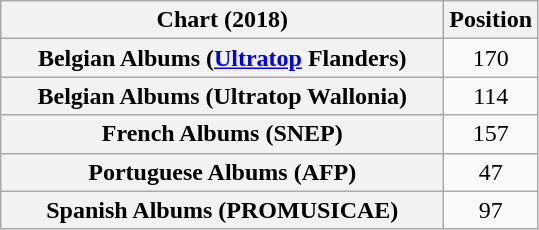<table class="wikitable sortable plainrowheaders" style="text-align:center">
<tr>
<th scope="col" style="width:18em;">Chart (2018)</th>
<th scope="col">Position</th>
</tr>
<tr>
<th scope="row">Belgian Albums (<a href='#'>Ultratop</a> Flanders)</th>
<td>170</td>
</tr>
<tr>
<th scope="row">Belgian Albums (Ultratop Wallonia)</th>
<td>114</td>
</tr>
<tr>
<th scope="row">French Albums (SNEP)</th>
<td>157</td>
</tr>
<tr>
<th scope="row">Portuguese Albums (AFP)</th>
<td>47</td>
</tr>
<tr>
<th scope="row">Spanish Albums (PROMUSICAE)</th>
<td>97</td>
</tr>
</table>
